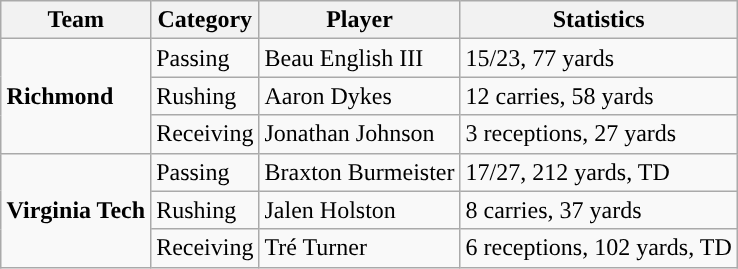<table class="wikitable" style="float: right;">
<tr>
<th>Team</th>
<th>Category</th>
<th>Player</th>
<th>Statistics</th>
</tr>
<tr>
<td rowspan=3><strong>Richmond</strong></td>
<td>Passing</td>
<td>Beau English III</td>
<td>15/23, 77 yards</td>
</tr>
<tr>
<td>Rushing</td>
<td>Aaron Dykes</td>
<td>12 carries, 58 yards</td>
</tr>
<tr>
<td>Receiving</td>
<td>Jonathan Johnson</td>
<td>3 receptions, 27 yards</td>
</tr>
<tr>
<td rowspan=3><strong>Virginia Tech</strong></td>
<td>Passing</td>
<td>Braxton Burmeister</td>
<td>17/27, 212 yards, TD</td>
</tr>
<tr>
<td>Rushing</td>
<td>Jalen Holston</td>
<td>8 carries, 37 yards</td>
</tr>
<tr>
<td>Receiving</td>
<td>Tré Turner</td>
<td>6 receptions, 102 yards, TD</td>
</tr>
</table>
